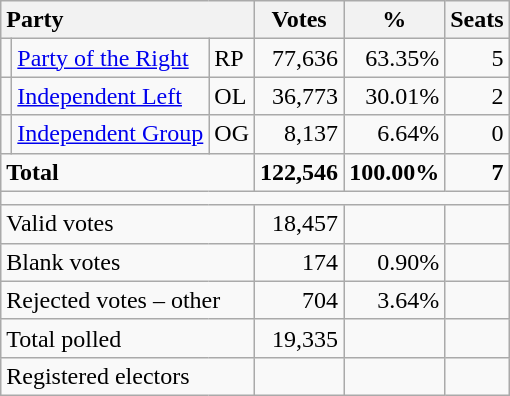<table class="wikitable" border="1" style="text-align:right;">
<tr>
<th style="text-align:left;" valign=bottom colspan=3>Party</th>
<th align=center valign=bottom width="50">Votes</th>
<th align=center valign=bottom width="50">%</th>
<th align=center>Seats</th>
</tr>
<tr>
<td></td>
<td align=left><a href='#'>Party of the Right</a></td>
<td align=left>RP</td>
<td>77,636</td>
<td>63.35%</td>
<td>5</td>
</tr>
<tr>
<td></td>
<td align=left><a href='#'>Independent Left</a></td>
<td align=left>OL</td>
<td>36,773</td>
<td>30.01%</td>
<td>2</td>
</tr>
<tr>
<td></td>
<td align=left><a href='#'>Independent Group</a></td>
<td align=left>OG</td>
<td>8,137</td>
<td>6.64%</td>
<td>0</td>
</tr>
<tr style="font-weight:bold">
<td align=left colspan=3>Total</td>
<td>122,546</td>
<td>100.00%</td>
<td>7</td>
</tr>
<tr>
<td colspan=6 height="2"></td>
</tr>
<tr>
<td align=left colspan=3>Valid votes</td>
<td>18,457</td>
<td></td>
<td></td>
</tr>
<tr>
<td align=left colspan=3>Blank votes</td>
<td>174</td>
<td>0.90%</td>
<td></td>
</tr>
<tr>
<td align=left colspan=3>Rejected votes – other</td>
<td>704</td>
<td>3.64%</td>
<td></td>
</tr>
<tr>
<td align=left colspan=3>Total polled</td>
<td>19,335</td>
<td></td>
<td></td>
</tr>
<tr>
<td align=left colspan=3>Registered electors</td>
<td></td>
<td></td>
<td></td>
</tr>
</table>
